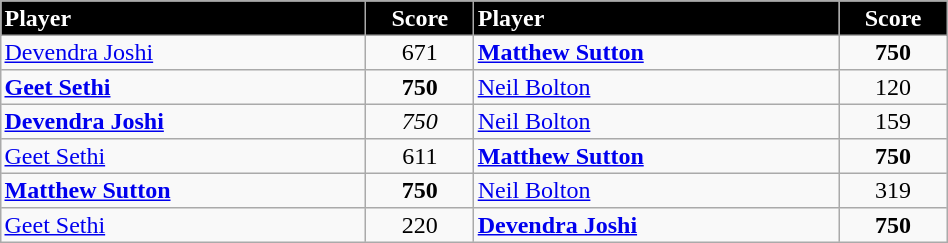<table border="2" cellpadding="2" cellspacing="0" style="margin: 0; background: #f9f9f9; border: 1px #aaa solid; border-collapse: collapse; font-size: 100%;" width=50%>
<tr>
<th bgcolor="000000" style="color:white; text-align:left" width=20%>Player</th>
<th bgcolor="000000" style="color:white; text-align:center" width=5%>Score</th>
<th bgcolor="000000" style="color:white; text-align:left" width=20%>Player</th>
<th bgcolor="000000" style="color:white; text-align:center" width= 5%>Score</th>
</tr>
<tr>
<td style="text-align:left"> <a href='#'>Devendra Joshi</a></td>
<td style="text-align:center">671</td>
<td style="text-align:left"> <strong><a href='#'>Matthew Sutton</a></strong></td>
<td style="text-align:center"><strong>750</strong></td>
</tr>
<tr>
<td style="text-align:left"> <strong><a href='#'>Geet Sethi</a> </strong></td>
<td style="text-align:center"><strong>750</strong></td>
<td style="text-align:left"> <a href='#'>Neil Bolton</a></td>
<td style="text-align:center">120</td>
</tr>
<tr>
<td style="text-align:left"> <strong><a href='#'>Devendra Joshi</a></strong></td>
<td style="text-align:center"><em>750</em></td>
<td style="text-align:left"> <a href='#'>Neil Bolton</a></td>
<td style="text-align:center">159</td>
</tr>
<tr>
<td style="text-align:left"> <a href='#'>Geet Sethi</a></td>
<td style="text-align:center">611</td>
<td style="text-align:left"> <strong><a href='#'>Matthew Sutton</a></strong></td>
<td style="text-align:center"><strong>750</strong></td>
</tr>
<tr>
<td style="text-align:left"> <strong><a href='#'>Matthew Sutton</a></strong></td>
<td style="text-align:center"><strong>750</strong></td>
<td style="text-align:left"> <a href='#'>Neil Bolton</a></td>
<td style="text-align:center">319</td>
</tr>
<tr>
<td style="text-align:left"> <a href='#'>Geet Sethi</a></td>
<td style="text-align:center">220</td>
<td style="text-align:left"> <strong><a href='#'>Devendra Joshi</a></strong></td>
<td style="text-align:center"><strong>750</strong></td>
</tr>
</table>
